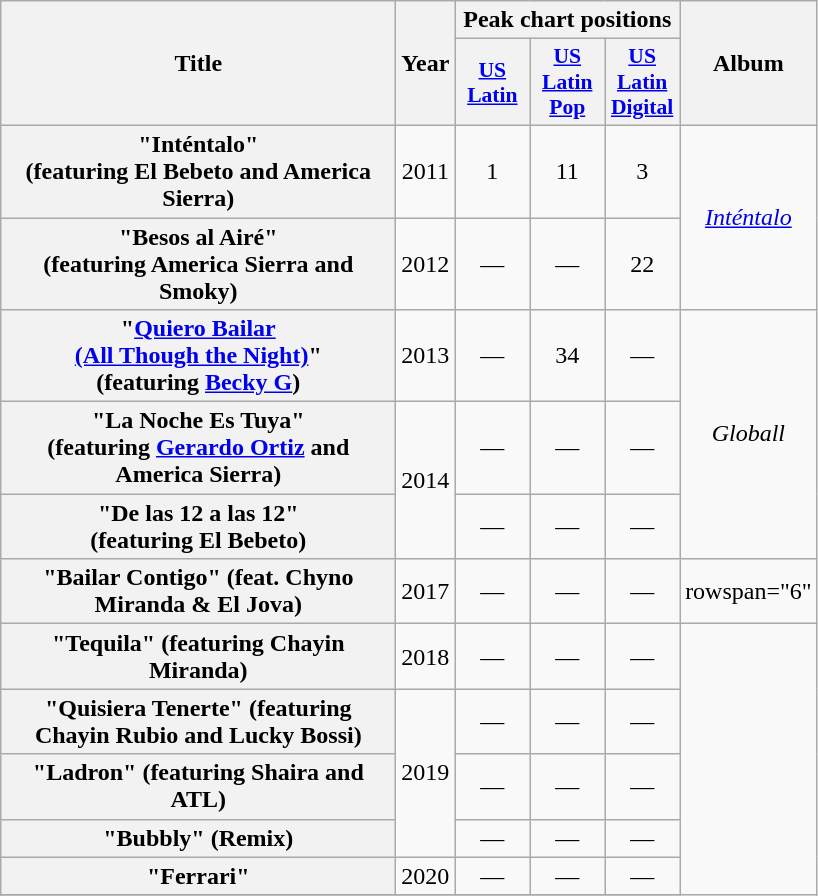<table class="wikitable plainrowheaders" style="text-align:center;">
<tr>
<th scope="col" rowspan="2"  style="width:16em;">Title</th>
<th scope="col" rowspan="2">Year</th>
<th scope="col" colspan="3">Peak chart positions</th>
<th scope="col" rowspan="2">Album</th>
</tr>
<tr>
<th scope="col" style="width:3em;font-size:90%;"><a href='#'>US<br>Latin</a></th>
<th scope="col" style="width:3em;font-size:90%;"><a href='#'>US<br>Latin Pop</a></th>
<th scope="col" style="width:3em;font-size:90%;"><a href='#'>US<br>Latin Digital</a></th>
</tr>
<tr>
<th scope="row">"Inténtalo"<br><span>(featuring El Bebeto and America Sierra)</span></th>
<td>2011</td>
<td>1</td>
<td>11</td>
<td>3</td>
<td rowspan="2"><em><a href='#'>Inténtalo</a></em></td>
</tr>
<tr>
<th scope="row">"Besos al Airé"<br><span>(featuring America Sierra and Smoky)</span></th>
<td>2012</td>
<td>—</td>
<td>—</td>
<td>22</td>
</tr>
<tr>
<th scope="row">"<a href='#'>Quiero Bailar<br>(All Though the Night)</a>"<br><span>(featuring <a href='#'>Becky G</a>)</span></th>
<td>2013</td>
<td>—</td>
<td>34</td>
<td>—</td>
<td rowspan="3"><em>Globall</em></td>
</tr>
<tr>
<th scope="row">"La Noche Es Tuya"<br><span>(featuring <a href='#'>Gerardo Ortiz</a> and America Sierra)</span></th>
<td rowspan="2">2014</td>
<td>—</td>
<td>—</td>
<td>—</td>
</tr>
<tr>
<th scope="row">"De las 12 a las 12"<br><span>(featuring El Bebeto)</span></th>
<td>—</td>
<td>—</td>
<td>—</td>
</tr>
<tr>
<th scope="row">"Bailar Contigo" (feat. Chyno Miranda & El Jova)</th>
<td>2017</td>
<td>—</td>
<td>—</td>
<td>—</td>
<td>rowspan="6" </td>
</tr>
<tr>
<th scope="row">"Tequila" (featuring Chayin Miranda)</th>
<td>2018</td>
<td>—</td>
<td>—</td>
<td>—</td>
</tr>
<tr>
<th scope="row">"Quisiera Tenerte" (featuring Chayin Rubio and Lucky Bossi)</th>
<td rowspan="3">2019</td>
<td>—</td>
<td>—</td>
<td>—</td>
</tr>
<tr>
<th scope="row">"Ladron" (featuring Shaira and ATL)</th>
<td>—</td>
<td>—</td>
<td>—</td>
</tr>
<tr>
<th scope="row">"Bubbly" (Remix)</th>
<td>—</td>
<td>—</td>
<td>—</td>
</tr>
<tr>
<th scope="row">"Ferrari"</th>
<td>2020</td>
<td>—</td>
<td>—</td>
<td>—</td>
</tr>
<tr>
</tr>
</table>
